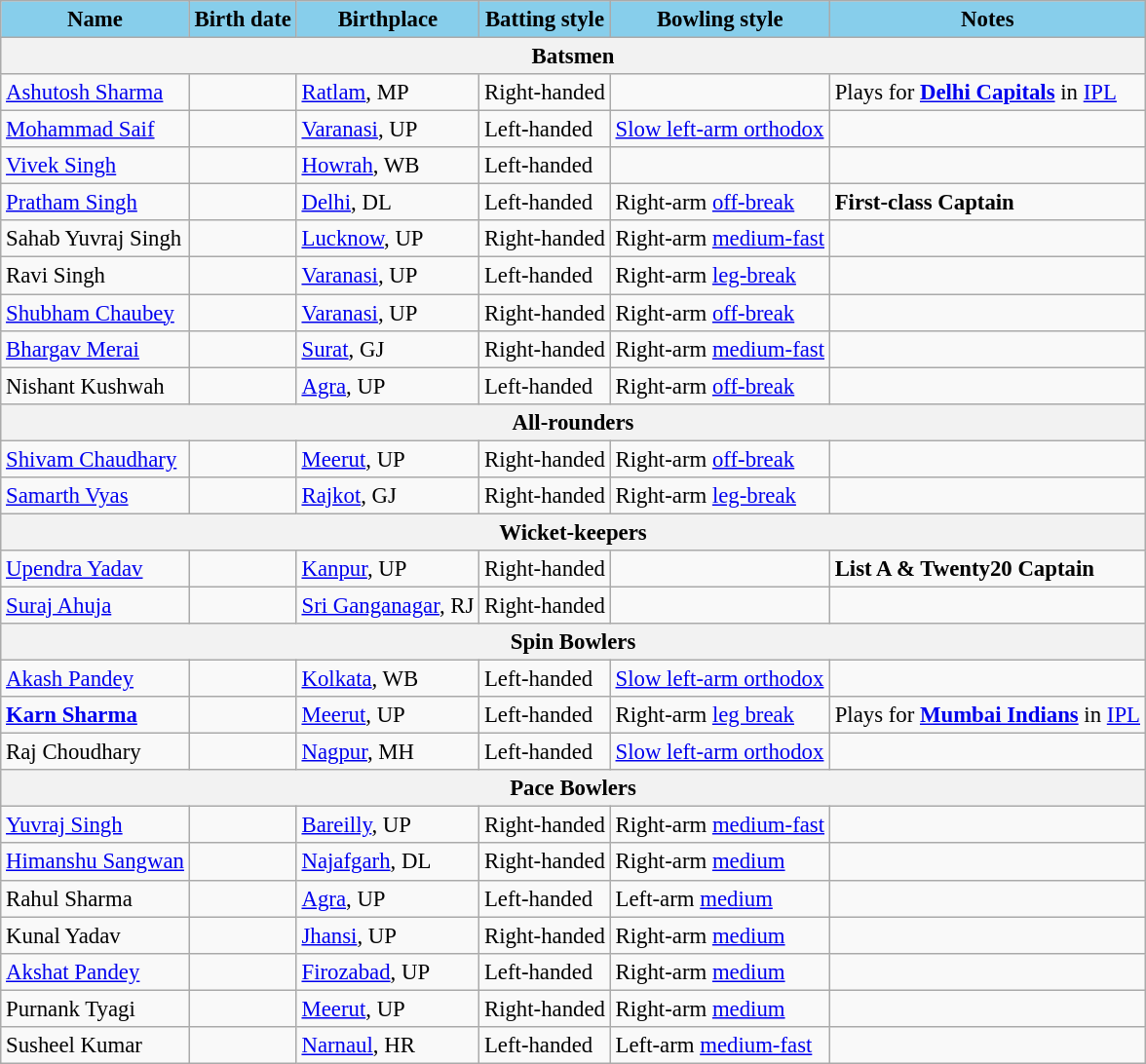<table class="wikitable" style="font-size:95%;">
<tr>
<th style="background: skyblue; color:black" align=center>Name</th>
<th style="background: skyblue; color:black" align=center>Birth date</th>
<th style="background: skyblue; color:black" align=center>Birthplace</th>
<th style="background: skyblue; color:black" align=center>Batting style</th>
<th style="background: skyblue; color:black" align=center>Bowling style</th>
<th style="background: skyblue; color:black" align=center>Notes</th>
</tr>
<tr>
<th colspan="6">Batsmen</th>
</tr>
<tr>
<td><a href='#'>Ashutosh Sharma</a></td>
<td></td>
<td><a href='#'>Ratlam</a>, MP</td>
<td>Right-handed</td>
<td></td>
<td>Plays for <strong><a href='#'>Delhi Capitals</a></strong> in <a href='#'>IPL</a></td>
</tr>
<tr>
<td><a href='#'>Mohammad Saif</a></td>
<td></td>
<td><a href='#'>Varanasi</a>, UP</td>
<td>Left-handed</td>
<td><a href='#'>Slow left-arm orthodox</a></td>
<td></td>
</tr>
<tr>
<td><a href='#'>Vivek Singh</a></td>
<td></td>
<td><a href='#'>Howrah</a>, WB</td>
<td>Left-handed</td>
<td></td>
<td></td>
</tr>
<tr>
<td><a href='#'>Pratham Singh</a></td>
<td></td>
<td><a href='#'>Delhi</a>, DL</td>
<td>Left-handed</td>
<td>Right-arm <a href='#'>off-break</a></td>
<td><strong>First-class Captain</strong></td>
</tr>
<tr>
<td>Sahab Yuvraj Singh</td>
<td></td>
<td><a href='#'>Lucknow</a>, UP</td>
<td>Right-handed</td>
<td>Right-arm <a href='#'>medium-fast</a></td>
<td></td>
</tr>
<tr>
<td>Ravi Singh</td>
<td></td>
<td><a href='#'>Varanasi</a>, UP</td>
<td>Left-handed</td>
<td>Right-arm <a href='#'>leg-break</a></td>
<td></td>
</tr>
<tr>
<td><a href='#'>Shubham Chaubey</a></td>
<td></td>
<td><a href='#'>Varanasi</a>, UP</td>
<td>Right-handed</td>
<td>Right-arm <a href='#'>off-break</a></td>
<td></td>
</tr>
<tr>
<td><a href='#'>Bhargav Merai</a></td>
<td></td>
<td><a href='#'>Surat</a>, GJ</td>
<td>Right-handed</td>
<td>Right-arm <a href='#'>medium-fast</a></td>
<td></td>
</tr>
<tr>
<td>Nishant Kushwah</td>
<td></td>
<td><a href='#'>Agra</a>, UP</td>
<td>Left-handed</td>
<td>Right-arm <a href='#'>off-break</a></td>
<td></td>
</tr>
<tr>
<th colspan="6">All-rounders</th>
</tr>
<tr>
<td><a href='#'>Shivam Chaudhary</a></td>
<td></td>
<td><a href='#'>Meerut</a>, UP</td>
<td>Right-handed</td>
<td>Right-arm <a href='#'>off-break</a></td>
<td></td>
</tr>
<tr>
<td><a href='#'>Samarth Vyas</a></td>
<td></td>
<td><a href='#'>Rajkot</a>, GJ</td>
<td>Right-handed</td>
<td>Right-arm <a href='#'>leg-break</a></td>
<td></td>
</tr>
<tr>
<th colspan="6">Wicket-keepers</th>
</tr>
<tr>
<td><a href='#'>Upendra Yadav</a></td>
<td></td>
<td><a href='#'>Kanpur</a>, UP</td>
<td>Right-handed</td>
<td></td>
<td><strong>List A & Twenty20 Captain</strong></td>
</tr>
<tr>
<td><a href='#'>Suraj Ahuja</a></td>
<td></td>
<td><a href='#'>Sri Ganganagar</a>, RJ</td>
<td>Right-handed</td>
<td></td>
<td></td>
</tr>
<tr>
<th colspan="6">Spin Bowlers</th>
</tr>
<tr>
<td><a href='#'>Akash Pandey</a></td>
<td></td>
<td><a href='#'>Kolkata</a>, WB</td>
<td>Left-handed</td>
<td><a href='#'>Slow left-arm orthodox</a></td>
<td></td>
</tr>
<tr>
<td><strong><a href='#'>Karn Sharma</a></strong></td>
<td></td>
<td><a href='#'>Meerut</a>, UP</td>
<td>Left-handed</td>
<td>Right-arm <a href='#'>leg break</a></td>
<td>Plays for <strong><a href='#'>Mumbai Indians</a></strong> in <a href='#'>IPL</a></td>
</tr>
<tr>
<td>Raj Choudhary</td>
<td></td>
<td><a href='#'>Nagpur</a>, MH</td>
<td>Left-handed</td>
<td><a href='#'>Slow left-arm orthodox</a></td>
<td></td>
</tr>
<tr>
<th colspan="6">Pace Bowlers</th>
</tr>
<tr>
<td><a href='#'>Yuvraj Singh</a></td>
<td></td>
<td><a href='#'>Bareilly</a>, UP</td>
<td>Right-handed</td>
<td>Right-arm <a href='#'>medium-fast</a></td>
<td></td>
</tr>
<tr>
<td><a href='#'>Himanshu Sangwan</a></td>
<td></td>
<td><a href='#'>Najafgarh</a>, DL</td>
<td>Right-handed</td>
<td>Right-arm <a href='#'>medium</a></td>
<td></td>
</tr>
<tr>
<td>Rahul Sharma</td>
<td></td>
<td><a href='#'>Agra</a>, UP</td>
<td>Left-handed</td>
<td>Left-arm <a href='#'>medium</a></td>
<td></td>
</tr>
<tr>
<td>Kunal Yadav</td>
<td></td>
<td><a href='#'>Jhansi</a>, UP</td>
<td>Right-handed</td>
<td>Right-arm <a href='#'>medium</a></td>
<td></td>
</tr>
<tr>
<td><a href='#'>Akshat Pandey</a></td>
<td></td>
<td><a href='#'>Firozabad</a>, UP</td>
<td>Left-handed</td>
<td>Right-arm <a href='#'>medium</a></td>
<td></td>
</tr>
<tr>
<td>Purnank Tyagi</td>
<td></td>
<td><a href='#'>Meerut</a>, UP</td>
<td>Right-handed</td>
<td>Right-arm <a href='#'>medium</a></td>
<td></td>
</tr>
<tr>
<td>Susheel Kumar</td>
<td></td>
<td><a href='#'>Narnaul</a>, HR</td>
<td>Left-handed</td>
<td>Left-arm <a href='#'>medium-fast</a></td>
<td></td>
</tr>
</table>
